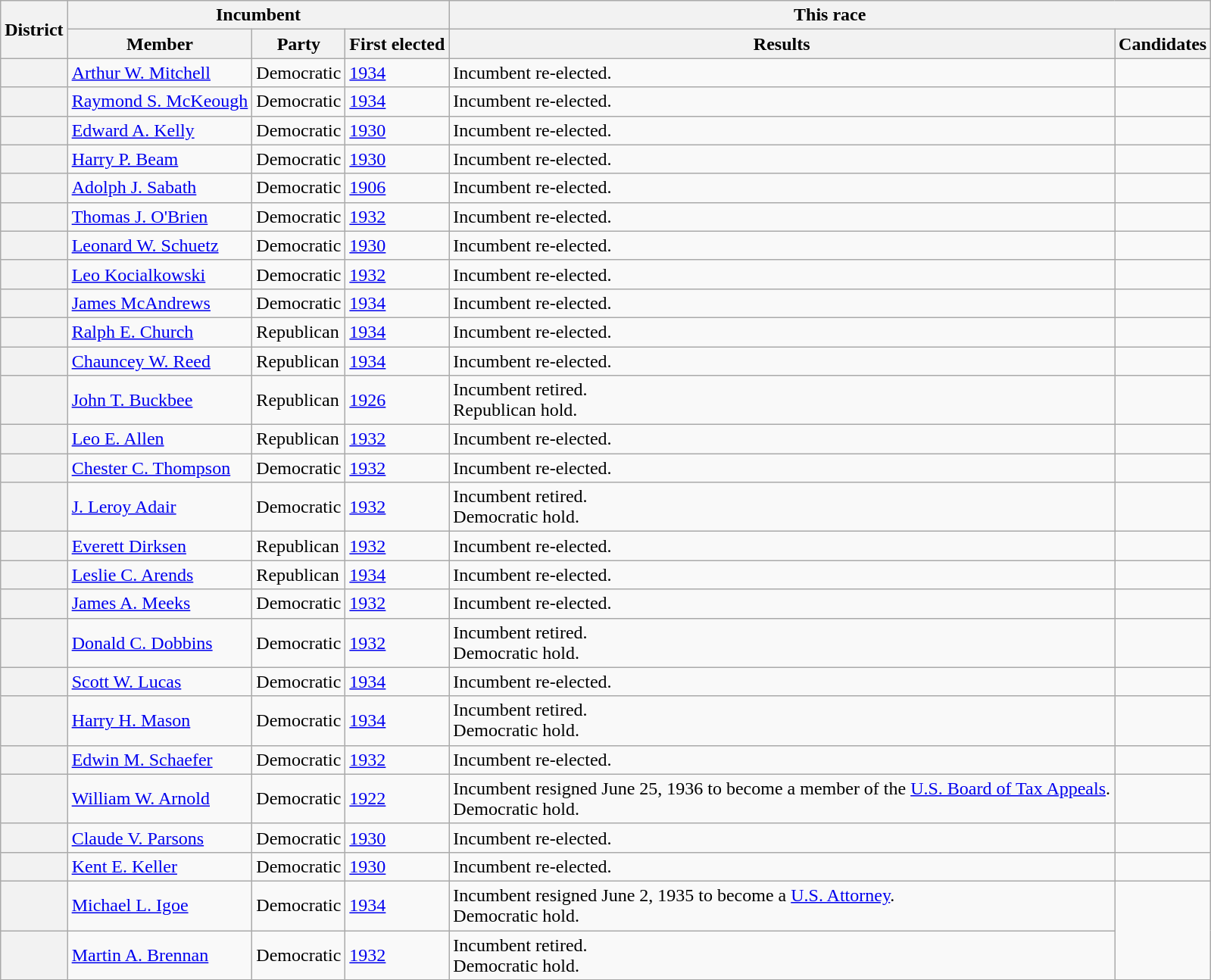<table class=wikitable>
<tr>
<th rowspan=2>District</th>
<th colspan=3>Incumbent</th>
<th colspan=2>This race</th>
</tr>
<tr>
<th>Member</th>
<th>Party</th>
<th>First elected</th>
<th>Results</th>
<th>Candidates</th>
</tr>
<tr>
<th></th>
<td><a href='#'>Arthur W. Mitchell</a></td>
<td>Democratic</td>
<td><a href='#'>1934</a></td>
<td>Incumbent re-elected.</td>
<td nowrap></td>
</tr>
<tr>
<th></th>
<td><a href='#'>Raymond S. McKeough</a></td>
<td>Democratic</td>
<td><a href='#'>1934</a></td>
<td>Incumbent re-elected.</td>
<td nowrap></td>
</tr>
<tr>
<th></th>
<td><a href='#'>Edward A. Kelly</a></td>
<td>Democratic</td>
<td><a href='#'>1930</a></td>
<td>Incumbent re-elected.</td>
<td nowrap></td>
</tr>
<tr>
<th></th>
<td><a href='#'>Harry P. Beam</a></td>
<td>Democratic</td>
<td><a href='#'>1930</a></td>
<td>Incumbent re-elected.</td>
<td nowrap></td>
</tr>
<tr>
<th></th>
<td><a href='#'>Adolph J. Sabath</a></td>
<td>Democratic</td>
<td><a href='#'>1906</a></td>
<td>Incumbent re-elected.</td>
<td nowrap></td>
</tr>
<tr>
<th></th>
<td><a href='#'>Thomas J. O'Brien</a></td>
<td>Democratic</td>
<td><a href='#'>1932</a></td>
<td>Incumbent re-elected.</td>
<td nowrap></td>
</tr>
<tr>
<th></th>
<td><a href='#'>Leonard W. Schuetz</a></td>
<td>Democratic</td>
<td><a href='#'>1930</a></td>
<td>Incumbent re-elected.</td>
<td nowrap></td>
</tr>
<tr>
<th></th>
<td><a href='#'>Leo Kocialkowski</a></td>
<td>Democratic</td>
<td><a href='#'>1932</a></td>
<td>Incumbent re-elected.</td>
<td nowrap></td>
</tr>
<tr>
<th></th>
<td><a href='#'>James McAndrews</a></td>
<td>Democratic</td>
<td><a href='#'>1934</a></td>
<td>Incumbent re-elected.</td>
<td nowrap></td>
</tr>
<tr>
<th></th>
<td><a href='#'>Ralph E. Church</a></td>
<td>Republican</td>
<td><a href='#'>1934</a></td>
<td>Incumbent re-elected.</td>
<td nowrap></td>
</tr>
<tr>
<th></th>
<td><a href='#'>Chauncey W. Reed</a></td>
<td>Republican</td>
<td><a href='#'>1934</a></td>
<td>Incumbent re-elected.</td>
<td nowrap></td>
</tr>
<tr>
<th></th>
<td><a href='#'>John T. Buckbee</a></td>
<td>Republican</td>
<td><a href='#'>1926</a></td>
<td>Incumbent retired.<br>Republican hold.</td>
<td nowrap></td>
</tr>
<tr>
<th></th>
<td><a href='#'>Leo E. Allen</a></td>
<td>Republican</td>
<td><a href='#'>1932</a></td>
<td>Incumbent re-elected.</td>
<td nowrap></td>
</tr>
<tr>
<th></th>
<td><a href='#'>Chester C. Thompson</a></td>
<td>Democratic</td>
<td><a href='#'>1932</a></td>
<td>Incumbent re-elected.</td>
<td nowrap></td>
</tr>
<tr>
<th></th>
<td><a href='#'>J. Leroy Adair</a></td>
<td>Democratic</td>
<td><a href='#'>1932</a></td>
<td>Incumbent retired.<br>Democratic hold.</td>
<td nowrap></td>
</tr>
<tr>
<th></th>
<td><a href='#'>Everett Dirksen</a></td>
<td>Republican</td>
<td><a href='#'>1932</a></td>
<td>Incumbent re-elected.</td>
<td nowrap></td>
</tr>
<tr>
<th></th>
<td><a href='#'>Leslie C. Arends</a></td>
<td>Republican</td>
<td><a href='#'>1934</a></td>
<td>Incumbent re-elected.</td>
<td nowrap></td>
</tr>
<tr>
<th></th>
<td><a href='#'>James A. Meeks</a></td>
<td>Democratic</td>
<td><a href='#'>1932</a></td>
<td>Incumbent re-elected.</td>
<td nowrap></td>
</tr>
<tr>
<th></th>
<td><a href='#'>Donald C. Dobbins</a></td>
<td>Democratic</td>
<td><a href='#'>1932</a></td>
<td>Incumbent retired.<br>Democratic hold.</td>
<td nowrap></td>
</tr>
<tr>
<th></th>
<td><a href='#'>Scott W. Lucas</a></td>
<td>Democratic</td>
<td><a href='#'>1934</a></td>
<td>Incumbent re-elected.</td>
<td nowrap></td>
</tr>
<tr>
<th></th>
<td><a href='#'>Harry H. Mason</a></td>
<td>Democratic</td>
<td><a href='#'>1934</a></td>
<td>Incumbent retired.<br>Democratic hold.</td>
<td nowrap></td>
</tr>
<tr>
<th></th>
<td><a href='#'>Edwin M. Schaefer</a></td>
<td>Democratic</td>
<td><a href='#'>1932</a></td>
<td>Incumbent re-elected.</td>
<td nowrap></td>
</tr>
<tr>
<th></th>
<td><a href='#'>William W. Arnold</a></td>
<td>Democratic</td>
<td><a href='#'>1922</a></td>
<td>Incumbent resigned June 25, 1936 to become a member of the <a href='#'>U.S. Board of Tax Appeals</a>.<br>Democratic hold.</td>
<td nowrap></td>
</tr>
<tr>
<th></th>
<td><a href='#'>Claude V. Parsons</a></td>
<td>Democratic</td>
<td><a href='#'>1930</a></td>
<td>Incumbent re-elected.</td>
<td nowrap></td>
</tr>
<tr>
<th></th>
<td><a href='#'>Kent E. Keller</a></td>
<td>Democratic</td>
<td><a href='#'>1930</a></td>
<td>Incumbent re-elected.</td>
<td nowrap></td>
</tr>
<tr>
<th></th>
<td><a href='#'>Michael L. Igoe</a></td>
<td>Democratic</td>
<td><a href='#'>1934</a></td>
<td>Incumbent resigned June 2, 1935 to become a <a href='#'>U.S. Attorney</a>.<br>Democratic hold.</td>
<td rowspan=2 nowrap></td>
</tr>
<tr>
<th></th>
<td><a href='#'>Martin A. Brennan</a></td>
<td>Democratic</td>
<td><a href='#'>1932</a></td>
<td>Incumbent retired.<br>Democratic hold.</td>
</tr>
</table>
